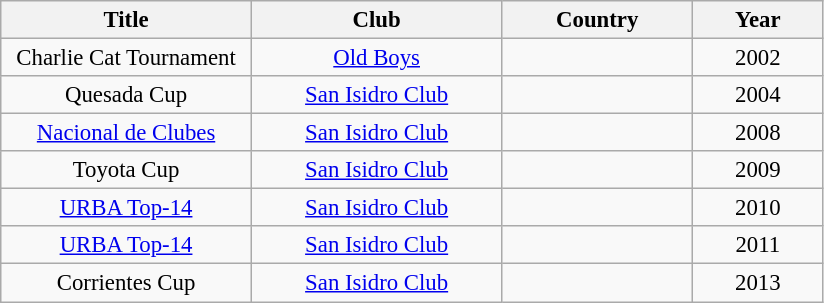<table class="wikitable" align="center" style="font-size: 95%;">
<tr>
<th width="160">Title</th>
<th width="160">Club</th>
<th width="120">Country</th>
<th width="80">Year</th>
</tr>
<tr align=center>
<td>Charlie Cat Tournament</td>
<td><a href='#'>Old Boys</a></td>
<td></td>
<td>2002</td>
</tr>
<tr align=center>
<td>Quesada Cup</td>
<td><a href='#'>San Isidro Club</a></td>
<td></td>
<td>2004</td>
</tr>
<tr align=center>
<td><a href='#'>Nacional de Clubes</a></td>
<td><a href='#'>San Isidro Club</a></td>
<td></td>
<td>2008</td>
</tr>
<tr align=center>
<td>Toyota Cup</td>
<td><a href='#'>San Isidro Club</a></td>
<td></td>
<td>2009</td>
</tr>
<tr align=center>
<td><a href='#'>URBA Top-14</a></td>
<td><a href='#'>San Isidro Club</a></td>
<td></td>
<td>2010</td>
</tr>
<tr align=center>
<td><a href='#'>URBA Top-14</a></td>
<td><a href='#'>San Isidro Club</a></td>
<td></td>
<td>2011</td>
</tr>
<tr align=center>
<td>Corrientes Cup</td>
<td><a href='#'>San Isidro Club</a></td>
<td></td>
<td>2013</td>
</tr>
</table>
